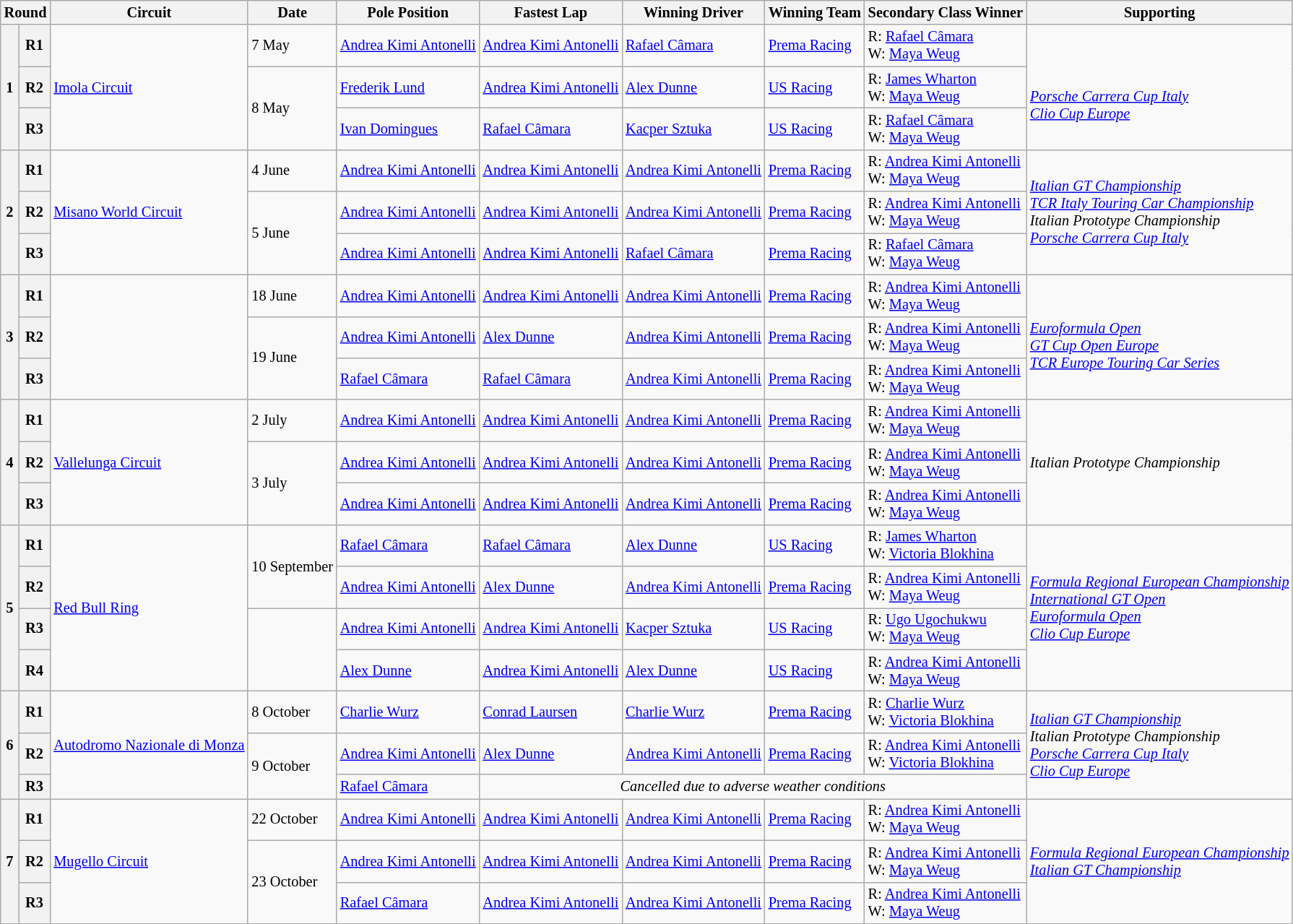<table class="wikitable" style="font-size: 85%">
<tr>
<th colspan=2>Round</th>
<th>Circuit</th>
<th>Date</th>
<th>Pole Position</th>
<th>Fastest Lap</th>
<th>Winning Driver</th>
<th>Winning Team</th>
<th>Secondary Class Winner</th>
<th>Supporting</th>
</tr>
<tr>
<th rowspan=3>1</th>
<th>R1</th>
<td rowspan=3> <a href='#'>Imola Circuit</a></td>
<td>7 May</td>
<td nowrap> <a href='#'>Andrea Kimi Antonelli</a></td>
<td nowrap> <a href='#'>Andrea Kimi Antonelli</a></td>
<td> <a href='#'>Rafael Câmara</a></td>
<td nowrap> <a href='#'>Prema Racing</a></td>
<td>R:  <a href='#'>Rafael Câmara</a><br>W:  <a href='#'>Maya Weug</a></td>
<td rowspan=3><em><br><br><a href='#'>Porsche Carrera Cup Italy</a><br><a href='#'>Clio Cup Europe</a></em></td>
</tr>
<tr>
<th>R2</th>
<td rowspan=2>8 May</td>
<td> <a href='#'>Frederik Lund</a></td>
<td> <a href='#'>Andrea Kimi Antonelli</a></td>
<td> <a href='#'>Alex Dunne</a></td>
<td> <a href='#'>US Racing</a></td>
<td nowrap>R:  <a href='#'>James Wharton</a> <br>W:  <a href='#'>Maya Weug</a></td>
</tr>
<tr>
<th>R3</th>
<td> <a href='#'>Ivan Domingues</a></td>
<td> <a href='#'>Rafael Câmara</a></td>
<td> <a href='#'>Kacper Sztuka</a></td>
<td> <a href='#'>US Racing</a></td>
<td>R:  <a href='#'>Rafael Câmara</a><br>W:  <a href='#'>Maya Weug</a></td>
</tr>
<tr>
<th rowspan=3>2</th>
<th>R1</th>
<td rowspan=3> <a href='#'>Misano World Circuit</a></td>
<td>4 June</td>
<td> <a href='#'>Andrea Kimi Antonelli</a></td>
<td> <a href='#'>Andrea Kimi Antonelli</a></td>
<td nowrap> <a href='#'>Andrea Kimi Antonelli</a></td>
<td> <a href='#'>Prema Racing</a></td>
<td>R:  <a href='#'>Andrea Kimi Antonelli</a> <br>W:  <a href='#'>Maya Weug</a></td>
<td rowspan=3><em><a href='#'>Italian GT Championship</a><br><a href='#'>TCR Italy Touring Car Championship</a><br>Italian Prototype Championship<br><a href='#'>Porsche Carrera Cup Italy</a></em></td>
</tr>
<tr>
<th>R2</th>
<td rowspan=2>5 June</td>
<td> <a href='#'>Andrea Kimi Antonelli</a></td>
<td> <a href='#'>Andrea Kimi Antonelli</a></td>
<td> <a href='#'>Andrea Kimi Antonelli</a></td>
<td> <a href='#'>Prema Racing</a></td>
<td nowrap>R:  <a href='#'>Andrea Kimi Antonelli</a> <br>W:  <a href='#'>Maya Weug</a></td>
</tr>
<tr>
<th>R3</th>
<td> <a href='#'>Andrea Kimi Antonelli</a></td>
<td> <a href='#'>Andrea Kimi Antonelli</a></td>
<td> <a href='#'>Rafael Câmara</a></td>
<td> <a href='#'>Prema Racing</a></td>
<td>R:  <a href='#'>Rafael Câmara</a><br>W:  <a href='#'>Maya Weug</a></td>
</tr>
<tr>
<th rowspan=3>3</th>
<th>R1</th>
<td rowspan=3></td>
<td>18 June</td>
<td> <a href='#'>Andrea Kimi Antonelli</a></td>
<td> <a href='#'>Andrea Kimi Antonelli</a></td>
<td> <a href='#'>Andrea Kimi Antonelli</a></td>
<td> <a href='#'>Prema Racing</a></td>
<td nowrap>R:  <a href='#'>Andrea Kimi Antonelli</a> <br>W:  <a href='#'>Maya Weug</a></td>
<td rowspan=3><em><br><a href='#'>Euroformula Open</a><br><a href='#'>GT Cup Open Europe</a><br><a href='#'>TCR Europe Touring Car Series</a></em></td>
</tr>
<tr>
<th>R2</th>
<td rowspan=2>19 June</td>
<td> <a href='#'>Andrea Kimi Antonelli</a></td>
<td> <a href='#'>Alex Dunne</a></td>
<td> <a href='#'>Andrea Kimi Antonelli</a></td>
<td> <a href='#'>Prema Racing</a></td>
<td>R:  <a href='#'>Andrea Kimi Antonelli</a> <br>W:  <a href='#'>Maya Weug</a></td>
</tr>
<tr>
<th>R3</th>
<td> <a href='#'>Rafael Câmara</a></td>
<td> <a href='#'>Rafael Câmara</a></td>
<td> <a href='#'>Andrea Kimi Antonelli</a></td>
<td> <a href='#'>Prema Racing</a></td>
<td>R:  <a href='#'>Andrea Kimi Antonelli</a> <br>W:  <a href='#'>Maya Weug</a></td>
</tr>
<tr>
<th rowspan=3>4</th>
<th>R1</th>
<td rowspan=3> <a href='#'>Vallelunga Circuit</a></td>
<td>2 July</td>
<td> <a href='#'>Andrea Kimi Antonelli</a></td>
<td> <a href='#'>Andrea Kimi Antonelli</a></td>
<td> <a href='#'>Andrea Kimi Antonelli</a></td>
<td> <a href='#'>Prema Racing</a></td>
<td>R:  <a href='#'>Andrea Kimi Antonelli</a> <br>W:  <a href='#'>Maya Weug</a></td>
<td rowspan=3><em>Italian Prototype Championship</em></td>
</tr>
<tr>
<th>R2</th>
<td rowspan=2>3 July</td>
<td> <a href='#'>Andrea Kimi Antonelli</a></td>
<td> <a href='#'>Andrea Kimi Antonelli</a></td>
<td> <a href='#'>Andrea Kimi Antonelli</a></td>
<td> <a href='#'>Prema Racing</a></td>
<td>R:  <a href='#'>Andrea Kimi Antonelli</a> <br>W:  <a href='#'>Maya Weug</a></td>
</tr>
<tr>
<th>R3</th>
<td> <a href='#'>Andrea Kimi Antonelli</a></td>
<td> <a href='#'>Andrea Kimi Antonelli</a></td>
<td> <a href='#'>Andrea Kimi Antonelli</a></td>
<td> <a href='#'>Prema Racing</a></td>
<td>R:  <a href='#'>Andrea Kimi Antonelli</a> <br>W:  <a href='#'>Maya Weug</a></td>
</tr>
<tr>
<th rowspan=4>5</th>
<th>R1</th>
<td rowspan=4> <a href='#'>Red Bull Ring</a></td>
<td rowspan=2 nowrap>10 September</td>
<td> <a href='#'>Rafael Câmara</a></td>
<td> <a href='#'>Rafael Câmara</a></td>
<td> <a href='#'>Alex Dunne</a></td>
<td> <a href='#'>US Racing</a></td>
<td>R:  <a href='#'>James Wharton</a> <br>W:  <a href='#'>Victoria Blokhina</a></td>
<td rowspan=4><em><a href='#'>Formula Regional European Championship</a><br><a href='#'>International GT Open</a><br><a href='#'>Euroformula Open</a><br><a href='#'>Clio Cup Europe</a></em></td>
</tr>
<tr>
<th>R2</th>
<td> <a href='#'>Andrea Kimi Antonelli</a></td>
<td> <a href='#'>Alex Dunne</a></td>
<td> <a href='#'>Andrea Kimi Antonelli</a></td>
<td> <a href='#'>Prema Racing</a></td>
<td>R:  <a href='#'>Andrea Kimi Antonelli</a><br>W:  <a href='#'>Maya Weug</a></td>
</tr>
<tr>
<th>R3</th>
<td rowspan=2></td>
<td> <a href='#'>Andrea Kimi Antonelli</a></td>
<td> <a href='#'>Andrea Kimi Antonelli</a></td>
<td> <a href='#'>Kacper Sztuka</a></td>
<td> <a href='#'>US Racing</a></td>
<td>R:  <a href='#'>Ugo Ugochukwu</a><br>W:  <a href='#'>Maya Weug</a></td>
</tr>
<tr>
<th>R4</th>
<td> <a href='#'>Alex Dunne</a></td>
<td> <a href='#'>Andrea Kimi Antonelli</a></td>
<td> <a href='#'>Alex Dunne</a></td>
<td> <a href='#'>US Racing</a></td>
<td>R:  <a href='#'>Andrea Kimi Antonelli</a><br>W:  <a href='#'>Maya Weug</a></td>
</tr>
<tr>
<th rowspan=3>6</th>
<th>R1</th>
<td rowspan=3 nowrap> <a href='#'>Autodromo Nazionale di Monza</a></td>
<td>8 October</td>
<td> <a href='#'>Charlie Wurz</a></td>
<td> <a href='#'>Conrad Laursen</a></td>
<td> <a href='#'>Charlie Wurz</a></td>
<td> <a href='#'>Prema Racing</a></td>
<td>R:  <a href='#'>Charlie Wurz</a> <br>W:  <a href='#'>Victoria Blokhina</a></td>
<td rowspan=3><em><a href='#'>Italian GT Championship</a><br>Italian Prototype Championship<br><a href='#'>Porsche Carrera Cup Italy</a><br><a href='#'>Clio Cup Europe</a></em></td>
</tr>
<tr>
<th>R2</th>
<td rowspan=2>9 October</td>
<td> <a href='#'>Andrea Kimi Antonelli</a></td>
<td> <a href='#'>Alex Dunne</a></td>
<td> <a href='#'>Andrea Kimi Antonelli</a></td>
<td> <a href='#'>Prema Racing</a></td>
<td>R:  <a href='#'>Andrea Kimi Antonelli</a> <br>W:   <a href='#'>Victoria Blokhina</a></td>
</tr>
<tr>
<th>R3</th>
<td> <a href='#'>Rafael Câmara</a></td>
<td colspan=4 style="text-align:center"><em>Cancelled due to adverse weather conditions</em></td>
</tr>
<tr>
<th rowspan=3>7</th>
<th>R1</th>
<td rowspan=3 nowrap> <a href='#'>Mugello Circuit</a></td>
<td>22 October</td>
<td> <a href='#'>Andrea Kimi Antonelli</a></td>
<td> <a href='#'>Andrea Kimi Antonelli</a></td>
<td> <a href='#'>Andrea Kimi Antonelli</a></td>
<td> <a href='#'>Prema Racing</a></td>
<td>R:  <a href='#'>Andrea Kimi Antonelli</a> <br>W:  <a href='#'>Maya Weug</a></td>
<td rowspan=3><em><a href='#'>Formula Regional European Championship</a><br><a href='#'>Italian GT Championship</a></em></td>
</tr>
<tr>
<th>R2</th>
<td rowspan=2>23 October</td>
<td> <a href='#'>Andrea Kimi Antonelli</a></td>
<td> <a href='#'>Andrea Kimi Antonelli</a></td>
<td> <a href='#'>Andrea Kimi Antonelli</a></td>
<td> <a href='#'>Prema Racing</a></td>
<td>R:  <a href='#'>Andrea Kimi Antonelli</a> <br>W:  <a href='#'>Maya Weug</a></td>
</tr>
<tr>
<th>R3</th>
<td> <a href='#'>Rafael Câmara</a></td>
<td> <a href='#'>Andrea Kimi Antonelli</a></td>
<td> <a href='#'>Andrea Kimi Antonelli</a></td>
<td> <a href='#'>Prema Racing</a></td>
<td>R:  <a href='#'>Andrea Kimi Antonelli</a> <br>W:  <a href='#'>Maya Weug</a></td>
</tr>
</table>
